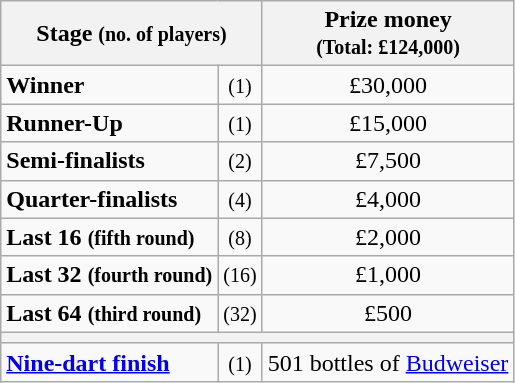<table class="wikitable">
<tr>
<th colspan=2>Stage <small>(no. of players)</small></th>
<th>Prize money<br><small>(Total: £124,000)</small></th>
</tr>
<tr>
<td><strong>Winner</strong></td>
<td align=center><small>(1)</small></td>
<td align=center>£30,000</td>
</tr>
<tr>
<td><strong>Runner-Up</strong></td>
<td align=center><small>(1)</small></td>
<td align=center>£15,000</td>
</tr>
<tr>
<td><strong>Semi-finalists</strong></td>
<td align=center><small>(2)</small></td>
<td align=center>£7,500</td>
</tr>
<tr>
<td><strong>Quarter-finalists</strong></td>
<td align=center><small>(4)</small></td>
<td align=center>£4,000</td>
</tr>
<tr>
<td><strong>Last 16 <small>(fifth round)</small></strong></td>
<td align=center><small>(8)</small></td>
<td align=center>£2,000</td>
</tr>
<tr>
<td><strong>Last 32 <small>(fourth round)</small></strong></td>
<td align=center><small>(16)</small></td>
<td align=center>£1,000</td>
</tr>
<tr>
<td><strong>Last 64 <small>(third round)</small></strong></td>
<td align=center><small>(32)</small></td>
<td align=center>£500</td>
</tr>
<tr>
<th colspan=3></th>
</tr>
<tr>
<td><strong><a href='#'>Nine-dart finish</a></strong></td>
<td align=center><small>(1)</small></td>
<td align=center>501 bottles of <a href='#'>Budweiser</a></td>
</tr>
</table>
